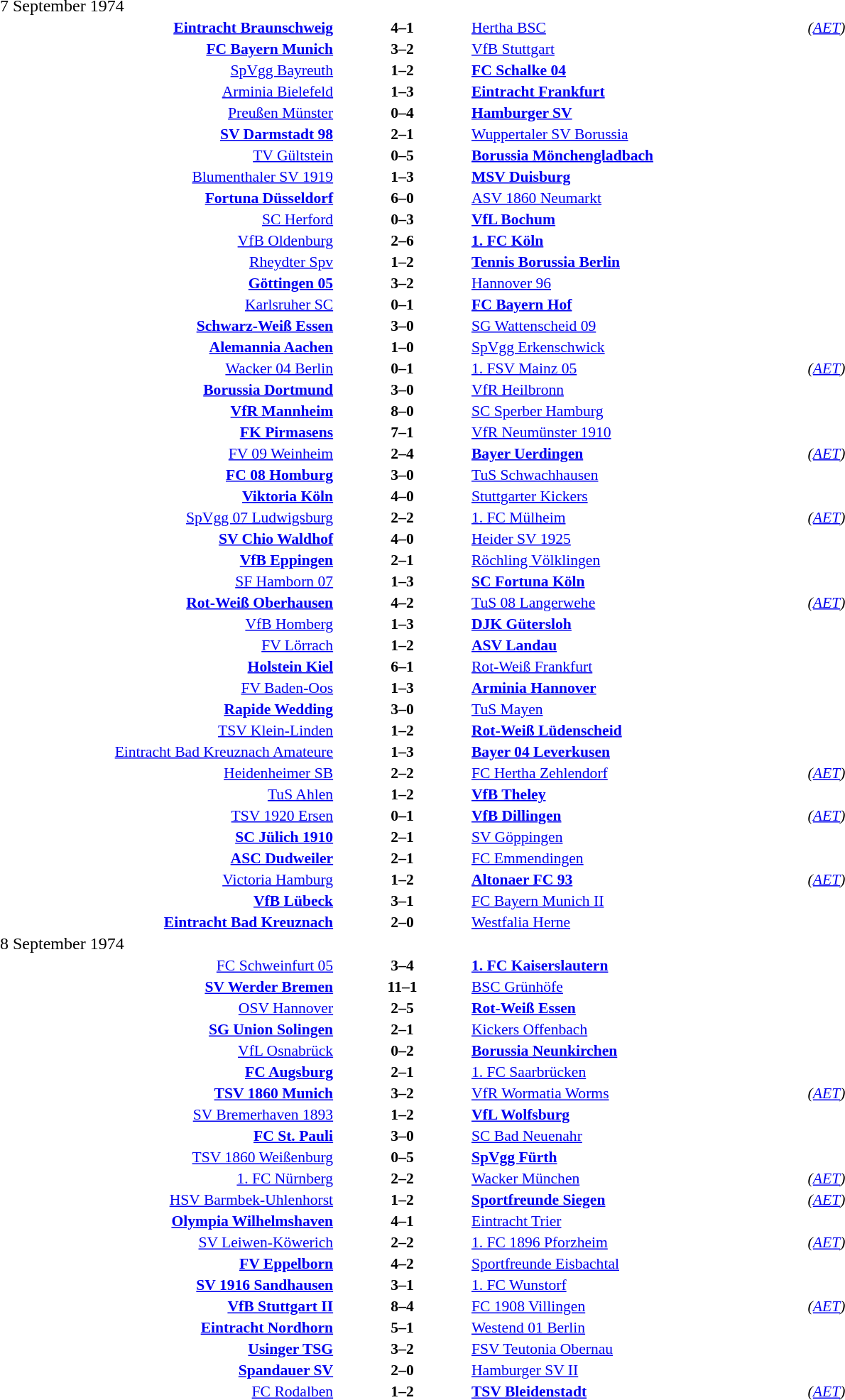<table width=100% cellspacing=1>
<tr>
<th width=25%></th>
<th width=10%></th>
<th width=25%></th>
<th></th>
</tr>
<tr>
<td>7 September 1974</td>
</tr>
<tr style=font-size:90%>
<td align=right><strong><a href='#'>Eintracht Braunschweig</a></strong></td>
<td align=center><strong>4–1</strong></td>
<td><a href='#'>Hertha BSC</a></td>
<td><em>(<a href='#'>AET</a>)</em></td>
</tr>
<tr style=font-size:90%>
<td align=right><strong><a href='#'>FC Bayern Munich</a></strong></td>
<td align=center><strong>3–2</strong></td>
<td><a href='#'>VfB Stuttgart</a></td>
</tr>
<tr style=font-size:90%>
<td align=right><a href='#'>SpVgg Bayreuth</a></td>
<td align=center><strong>1–2</strong></td>
<td><strong><a href='#'>FC Schalke 04</a></strong></td>
</tr>
<tr style=font-size:90%>
<td align=right><a href='#'>Arminia Bielefeld</a></td>
<td align=center><strong>1–3</strong></td>
<td><strong><a href='#'>Eintracht Frankfurt</a></strong></td>
</tr>
<tr style=font-size:90%>
<td align=right><a href='#'>Preußen Münster</a></td>
<td align=center><strong>0–4</strong></td>
<td><strong><a href='#'>Hamburger SV</a></strong></td>
</tr>
<tr style=font-size:90%>
<td align=right><strong><a href='#'>SV Darmstadt 98</a></strong></td>
<td align=center><strong>2–1</strong></td>
<td><a href='#'>Wuppertaler SV Borussia</a></td>
</tr>
<tr style=font-size:90%>
<td align=right><a href='#'>TV Gültstein</a></td>
<td align=center><strong>0–5</strong></td>
<td><strong><a href='#'>Borussia Mönchengladbach</a></strong></td>
</tr>
<tr style=font-size:90%>
<td align=right><a href='#'>Blumenthaler SV 1919</a></td>
<td align=center><strong>1–3</strong></td>
<td><strong><a href='#'>MSV Duisburg</a></strong></td>
</tr>
<tr style=font-size:90%>
<td align=right><strong><a href='#'>Fortuna Düsseldorf</a></strong></td>
<td align=center><strong>6–0</strong></td>
<td><a href='#'>ASV 1860 Neumarkt</a></td>
</tr>
<tr style=font-size:90%>
<td align=right><a href='#'>SC Herford</a></td>
<td align=center><strong>0–3</strong></td>
<td><strong><a href='#'>VfL Bochum</a></strong></td>
</tr>
<tr style=font-size:90%>
<td align=right><a href='#'>VfB Oldenburg</a></td>
<td align=center><strong>2–6</strong></td>
<td><strong><a href='#'>1. FC Köln</a></strong></td>
</tr>
<tr style=font-size:90%>
<td align=right><a href='#'>Rheydter Spv</a></td>
<td align=center><strong>1–2</strong></td>
<td><strong><a href='#'>Tennis Borussia Berlin</a></strong></td>
</tr>
<tr style=font-size:90%>
<td align=right><strong><a href='#'>Göttingen 05</a></strong></td>
<td align=center><strong>3–2</strong></td>
<td><a href='#'>Hannover 96</a></td>
</tr>
<tr style=font-size:90%>
<td align=right><a href='#'>Karlsruher SC</a></td>
<td align=center><strong>0–1</strong></td>
<td><strong><a href='#'>FC Bayern Hof</a></strong></td>
</tr>
<tr style=font-size:90%>
<td align=right><strong><a href='#'>Schwarz-Weiß Essen</a></strong></td>
<td align=center><strong>3–0</strong></td>
<td><a href='#'>SG Wattenscheid 09</a></td>
</tr>
<tr style=font-size:90%>
<td align=right><strong><a href='#'>Alemannia Aachen</a></strong></td>
<td align=center><strong>1–0</strong></td>
<td><a href='#'>SpVgg Erkenschwick</a></td>
</tr>
<tr style=font-size:90%>
<td align=right><a href='#'>Wacker 04 Berlin</a></td>
<td align=center><strong>0–1</strong></td>
<td><a href='#'>1. FSV Mainz 05</a></td>
<td><em>(<a href='#'>AET</a>)</em></td>
</tr>
<tr style=font-size:90%>
<td align=right><strong><a href='#'>Borussia Dortmund</a></strong></td>
<td align=center><strong>3–0</strong></td>
<td><a href='#'>VfR Heilbronn</a></td>
</tr>
<tr style=font-size:90%>
<td align=right><strong><a href='#'>VfR Mannheim</a></strong></td>
<td align=center><strong>8–0</strong></td>
<td><a href='#'>SC Sperber Hamburg</a></td>
</tr>
<tr style=font-size:90%>
<td align=right><strong><a href='#'>FK Pirmasens</a></strong></td>
<td align=center><strong>7–1</strong></td>
<td><a href='#'>VfR Neumünster 1910</a></td>
</tr>
<tr style=font-size:90%>
<td align=right><a href='#'>FV 09 Weinheim</a></td>
<td align=center><strong>2–4</strong></td>
<td><strong><a href='#'>Bayer Uerdingen</a></strong></td>
<td><em>(<a href='#'>AET</a>)</em></td>
</tr>
<tr style=font-size:90%>
<td align=right><strong><a href='#'>FC 08 Homburg</a></strong></td>
<td align=center><strong>3–0</strong></td>
<td><a href='#'>TuS Schwachhausen</a></td>
</tr>
<tr style=font-size:90%>
<td align=right><strong><a href='#'>Viktoria Köln</a></strong></td>
<td align=center><strong>4–0</strong></td>
<td><a href='#'>Stuttgarter Kickers</a></td>
</tr>
<tr style=font-size:90%>
<td align=right><a href='#'>SpVgg 07 Ludwigsburg</a></td>
<td align=center><strong>2–2</strong></td>
<td><a href='#'>1. FC Mülheim</a></td>
<td><em>(<a href='#'>AET</a>)</em></td>
</tr>
<tr style=font-size:90%>
<td align=right><strong><a href='#'>SV Chio Waldhof</a></strong></td>
<td align=center><strong>4–0</strong></td>
<td><a href='#'>Heider SV 1925</a></td>
</tr>
<tr style=font-size:90%>
<td align=right><strong><a href='#'>VfB Eppingen</a></strong></td>
<td align=center><strong>2–1</strong></td>
<td><a href='#'>Röchling Völklingen</a></td>
</tr>
<tr style=font-size:90%>
<td align=right><a href='#'>SF Hamborn 07</a></td>
<td align=center><strong>1–3</strong></td>
<td><strong><a href='#'>SC Fortuna Köln</a></strong></td>
</tr>
<tr style=font-size:90%>
<td align=right><strong><a href='#'>Rot-Weiß Oberhausen</a></strong></td>
<td align=center><strong>4–2</strong></td>
<td><a href='#'>TuS 08 Langerwehe</a></td>
<td><em>(<a href='#'>AET</a>)</em></td>
</tr>
<tr style=font-size:90%>
<td align=right><a href='#'>VfB Homberg</a></td>
<td align=center><strong>1–3</strong></td>
<td><strong><a href='#'>DJK Gütersloh</a></strong></td>
</tr>
<tr style=font-size:90%>
<td align=right><a href='#'>FV Lörrach</a></td>
<td align=center><strong>1–2</strong></td>
<td><strong><a href='#'>ASV Landau</a></strong></td>
</tr>
<tr style=font-size:90%>
<td align=right><strong><a href='#'>Holstein Kiel</a></strong></td>
<td align=center><strong>6–1</strong></td>
<td><a href='#'>Rot-Weiß Frankfurt</a></td>
</tr>
<tr style=font-size:90%>
<td align=right><a href='#'>FV Baden-Oos</a></td>
<td align=center><strong>1–3</strong></td>
<td><strong><a href='#'>Arminia Hannover</a></strong></td>
</tr>
<tr style=font-size:90%>
<td align=right><strong><a href='#'>Rapide Wedding</a></strong></td>
<td align=center><strong>3–0</strong></td>
<td><a href='#'>TuS Mayen</a></td>
</tr>
<tr style=font-size:90%>
<td align=right><a href='#'>TSV Klein-Linden</a></td>
<td align=center><strong>1–2</strong></td>
<td><strong><a href='#'>Rot-Weiß Lüdenscheid</a></strong></td>
</tr>
<tr style=font-size:90%>
<td align=right><a href='#'>Eintracht Bad Kreuznach Amateure</a></td>
<td align=center><strong>1–3</strong></td>
<td><strong><a href='#'>Bayer 04 Leverkusen</a></strong></td>
</tr>
<tr style=font-size:90%>
<td align=right><a href='#'>Heidenheimer SB</a></td>
<td align=center><strong>2–2</strong></td>
<td><a href='#'>FC Hertha Zehlendorf</a></td>
<td><em>(<a href='#'>AET</a>)</em></td>
</tr>
<tr style=font-size:90%>
<td align=right><a href='#'>TuS Ahlen</a></td>
<td align=center><strong>1–2</strong></td>
<td><strong><a href='#'>VfB Theley</a></strong></td>
</tr>
<tr style=font-size:90%>
<td align=right><a href='#'>TSV 1920 Ersen</a></td>
<td align=center><strong>0–1</strong></td>
<td><strong><a href='#'>VfB Dillingen</a></strong></td>
<td><em>(<a href='#'>AET</a>)</em></td>
</tr>
<tr style=font-size:90%>
<td align=right><strong><a href='#'>SC Jülich 1910</a></strong></td>
<td align=center><strong>2–1</strong></td>
<td><a href='#'>SV Göppingen</a></td>
</tr>
<tr style=font-size:90%>
<td align=right><strong><a href='#'>ASC Dudweiler</a></strong></td>
<td align=center><strong>2–1</strong></td>
<td><a href='#'>FC Emmendingen</a></td>
</tr>
<tr style=font-size:90%>
<td align=right><a href='#'>Victoria Hamburg</a></td>
<td align=center><strong>1–2</strong></td>
<td><strong><a href='#'>Altonaer FC 93</a></strong></td>
<td><em>(<a href='#'>AET</a>)</em></td>
</tr>
<tr style=font-size:90%>
<td align=right><strong><a href='#'>VfB Lübeck</a></strong></td>
<td align=center><strong>3–1</strong></td>
<td><a href='#'>FC Bayern Munich II</a></td>
</tr>
<tr style=font-size:90%>
<td align=right><strong><a href='#'>Eintracht Bad Kreuznach</a></strong></td>
<td align=center><strong>2–0</strong></td>
<td><a href='#'>Westfalia Herne</a></td>
</tr>
<tr>
<td>8 September 1974</td>
</tr>
<tr style=font-size:90%>
<td align=right><a href='#'>FC Schweinfurt 05</a></td>
<td align=center><strong>3–4</strong></td>
<td><strong><a href='#'>1. FC Kaiserslautern</a></strong></td>
</tr>
<tr style=font-size:90%>
<td align=right><strong><a href='#'>SV Werder Bremen</a></strong></td>
<td align=center><strong>11–1</strong></td>
<td><a href='#'>BSC Grünhöfe</a></td>
</tr>
<tr style=font-size:90%>
<td align=right><a href='#'>OSV Hannover</a></td>
<td align=center><strong>2–5</strong></td>
<td><strong><a href='#'>Rot-Weiß Essen</a></strong></td>
</tr>
<tr style=font-size:90%>
<td align=right><strong><a href='#'>SG Union Solingen</a></strong></td>
<td align=center><strong>2–1</strong></td>
<td><a href='#'>Kickers Offenbach</a></td>
</tr>
<tr style=font-size:90%>
<td align=right><a href='#'>VfL Osnabrück</a></td>
<td align=center><strong>0–2</strong></td>
<td><strong><a href='#'>Borussia Neunkirchen</a></strong></td>
</tr>
<tr style=font-size:90%>
<td align=right><strong><a href='#'>FC Augsburg</a></strong></td>
<td align=center><strong>2–1</strong></td>
<td><a href='#'>1. FC Saarbrücken</a></td>
</tr>
<tr style=font-size:90%>
<td align=right><strong><a href='#'>TSV 1860 Munich</a></strong></td>
<td align=center><strong>3–2</strong></td>
<td><a href='#'>VfR Wormatia Worms</a></td>
<td><em>(<a href='#'>AET</a>)</em></td>
</tr>
<tr style=font-size:90%>
<td align=right><a href='#'>SV Bremerhaven 1893</a></td>
<td align=center><strong>1–2</strong></td>
<td><strong><a href='#'>VfL Wolfsburg</a></strong></td>
</tr>
<tr style=font-size:90%>
<td align=right><strong><a href='#'>FC St. Pauli</a></strong></td>
<td align=center><strong>3–0</strong></td>
<td><a href='#'>SC Bad Neuenahr</a></td>
</tr>
<tr style=font-size:90%>
<td align=right><a href='#'>TSV 1860 Weißenburg</a></td>
<td align=center><strong>0–5</strong></td>
<td><strong><a href='#'>SpVgg Fürth</a></strong></td>
</tr>
<tr style=font-size:90%>
<td align=right><a href='#'>1. FC Nürnberg</a></td>
<td align=center><strong>2–2</strong></td>
<td><a href='#'>Wacker München</a></td>
<td><em>(<a href='#'>AET</a>)</em></td>
</tr>
<tr style=font-size:90%>
<td align=right><a href='#'>HSV Barmbek-Uhlenhorst</a></td>
<td align=center><strong>1–2</strong></td>
<td><strong><a href='#'>Sportfreunde Siegen</a></strong></td>
<td><em>(<a href='#'>AET</a>)</em></td>
</tr>
<tr style=font-size:90%>
<td align=right><strong><a href='#'>Olympia Wilhelmshaven</a></strong></td>
<td align=center><strong>4–1</strong></td>
<td><a href='#'>Eintracht Trier</a></td>
</tr>
<tr style=font-size:90%>
<td align=right><a href='#'>SV Leiwen-Köwerich</a></td>
<td align=center><strong>2–2</strong></td>
<td><a href='#'>1. FC 1896 Pforzheim</a></td>
<td><em>(<a href='#'>AET</a>)</em></td>
</tr>
<tr style=font-size:90%>
<td align=right><strong><a href='#'>FV Eppelborn</a></strong></td>
<td align=center><strong>4–2</strong></td>
<td><a href='#'>Sportfreunde Eisbachtal</a></td>
</tr>
<tr style=font-size:90%>
<td align=right><strong><a href='#'>SV 1916 Sandhausen</a></strong></td>
<td align=center><strong>3–1</strong></td>
<td><a href='#'>1. FC Wunstorf</a></td>
</tr>
<tr style=font-size:90%>
<td align=right><strong><a href='#'>VfB Stuttgart II</a></strong></td>
<td align=center><strong>8–4</strong></td>
<td><a href='#'>FC 1908 Villingen</a></td>
<td><em>(<a href='#'>AET</a>)</em></td>
</tr>
<tr style=font-size:90%>
<td align=right><strong><a href='#'>Eintracht Nordhorn</a></strong></td>
<td align=center><strong>5–1</strong></td>
<td><a href='#'>Westend 01 Berlin</a></td>
</tr>
<tr style=font-size:90%>
<td align=right><strong><a href='#'>Usinger TSG</a></strong></td>
<td align=center><strong>3–2</strong></td>
<td><a href='#'>FSV Teutonia Obernau</a></td>
</tr>
<tr style=font-size:90%>
<td align=right><strong><a href='#'>Spandauer SV</a></strong></td>
<td align=center><strong>2–0</strong></td>
<td><a href='#'>Hamburger SV II</a></td>
</tr>
<tr style=font-size:90%>
<td align=right><a href='#'>FC Rodalben</a></td>
<td align=center><strong>1–2</strong></td>
<td><strong><a href='#'>TSV Bleidenstadt</a></strong></td>
<td><em>(<a href='#'>AET</a>)</em></td>
</tr>
</table>
